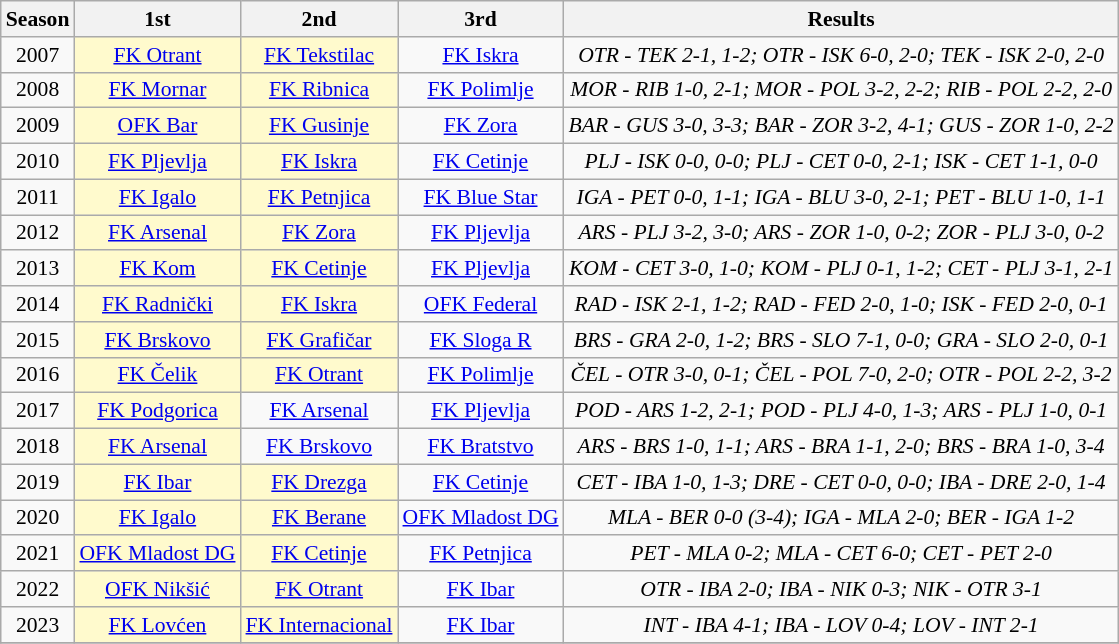<table class="wikitable sortable" style="text-align:center;font-size:90%">
<tr>
<th>Season</th>
<th>1st</th>
<th>2nd</th>
<th>3rd</th>
<th>Results</th>
</tr>
<tr>
<td align=center>2007</td>
<td style="background-color:#FFFACD"><a href='#'>FK Otrant</a></td>
<td style="background-color:#FFFACD"><a href='#'>FK Tekstilac</a></td>
<td><a href='#'>FK Iskra</a></td>
<td><em>OTR - TEK 2-1, 1-2; OTR - ISK 6-0, 2-0; TEK - ISK 2-0, 2-0</em></td>
</tr>
<tr>
<td align=center>2008</td>
<td style="background-color:#FFFACD"><a href='#'>FK Mornar</a></td>
<td style="background-color:#FFFACD"><a href='#'>FK Ribnica</a></td>
<td><a href='#'>FK Polimlje</a></td>
<td><em>MOR - RIB 1-0, 2-1; MOR - POL 3-2, 2-2; RIB - POL 2-2, 2-0</em></td>
</tr>
<tr>
<td align=center>2009</td>
<td style="background-color:#FFFACD"><a href='#'>OFK Bar</a></td>
<td style="background-color:#FFFACD"><a href='#'>FK Gusinje</a></td>
<td><a href='#'>FK Zora</a></td>
<td><em>BAR - GUS 3-0, 3-3; BAR - ZOR 3-2, 4-1; GUS - ZOR 1-0, 2-2</em></td>
</tr>
<tr>
<td align=center>2010</td>
<td style="background-color:#FFFACD"><a href='#'>FK Pljevlja</a></td>
<td style="background-color:#FFFACD"><a href='#'>FK Iskra</a></td>
<td><a href='#'>FK Cetinje</a></td>
<td><em>PLJ - ISK 0-0, 0-0; PLJ - CET 0-0, 2-1; ISK - CET 1-1, 0-0</em></td>
</tr>
<tr>
<td align=center>2011</td>
<td style="background-color:#FFFACD"><a href='#'>FK Igalo</a></td>
<td style="background-color:#FFFACD"><a href='#'>FK Petnjica</a></td>
<td><a href='#'>FK Blue Star</a></td>
<td><em>IGA - PET 0-0, 1-1; IGA - BLU 3-0, 2-1; PET - BLU 1-0, 1-1</em></td>
</tr>
<tr>
<td align=center>2012</td>
<td style="background-color:#FFFACD"><a href='#'>FK Arsenal</a></td>
<td style="background-color:#FFFACD"><a href='#'>FK Zora</a></td>
<td><a href='#'>FK Pljevlja</a></td>
<td><em>ARS - PLJ 3-2, 3-0; ARS - ZOR 1-0, 0-2; ZOR - PLJ 3-0, 0-2</em></td>
</tr>
<tr>
<td align=center>2013</td>
<td style="background-color:#FFFACD"><a href='#'>FK Kom</a></td>
<td style="background-color:#FFFACD"><a href='#'>FK Cetinje</a></td>
<td><a href='#'>FK Pljevlja</a></td>
<td><em>KOM - CET 3-0, 1-0; KOM - PLJ 0-1, 1-2; CET - PLJ 3-1, 2-1</em></td>
</tr>
<tr>
<td align=center>2014</td>
<td style="background-color:#FFFACD"><a href='#'>FK Radnički</a></td>
<td style="background-color:#FFFACD"><a href='#'>FK Iskra</a></td>
<td><a href='#'>OFK Federal</a></td>
<td><em>RAD - ISK 2-1, 1-2; RAD - FED 2-0, 1-0; ISK - FED 2-0, 0-1</em></td>
</tr>
<tr>
<td align=center>2015</td>
<td style="background-color:#FFFACD"><a href='#'>FK Brskovo</a></td>
<td style="background-color:#FFFACD"><a href='#'>FK Grafičar</a></td>
<td><a href='#'>FK Sloga R</a></td>
<td><em>BRS - GRA 2-0, 1-2; BRS - SLO 7-1, 0-0; GRA - SLO 2-0, 0-1</em></td>
</tr>
<tr>
<td align=center>2016</td>
<td style="background-color:#FFFACD"><a href='#'>FK Čelik</a></td>
<td style="background-color:#FFFACD"><a href='#'>FK Otrant</a></td>
<td><a href='#'>FK Polimlje</a></td>
<td><em>ČEL - OTR 3-0, 0-1; ČEL - POL 7-0, 2-0; OTR - POL 2-2, 3-2</em></td>
</tr>
<tr>
<td align=center>2017</td>
<td style="background-color:#FFFACD"><a href='#'>FK Podgorica</a></td>
<td><a href='#'>FK Arsenal</a></td>
<td><a href='#'>FK Pljevlja</a></td>
<td><em>POD - ARS 1-2, 2-1; POD - PLJ 4-0, 1-3; ARS - PLJ 1-0, 0-1</em></td>
</tr>
<tr>
<td align=center>2018</td>
<td style="background-color:#FFFACD"><a href='#'>FK Arsenal</a></td>
<td><a href='#'>FK Brskovo</a></td>
<td><a href='#'>FK Bratstvo</a></td>
<td><em>ARS - BRS 1-0, 1-1; ARS - BRA 1-1, 2-0; BRS - BRA 1-0, 3-4</em></td>
</tr>
<tr>
<td align=center>2019</td>
<td style="background-color:#FFFACD"><a href='#'>FK Ibar</a></td>
<td style="background-color:#FFFACD"><a href='#'>FK Drezga</a></td>
<td><a href='#'>FK Cetinje</a></td>
<td><em>CET - IBA 1-0, 1-3; DRE - CET 0-0, 0-0; IBA - DRE 2-0, 1-4</em></td>
</tr>
<tr>
<td align=center>2020</td>
<td style="background-color:#FFFACD"><a href='#'>FK Igalo</a></td>
<td style="background-color:#FFFACD"><a href='#'>FK Berane</a></td>
<td><a href='#'>OFK Mladost DG</a></td>
<td><em>MLA - BER 0-0 (3-4); IGA - MLA 2-0; BER - IGA 1-2</em></td>
</tr>
<tr>
<td align=center>2021</td>
<td style="background-color:#FFFACD"><a href='#'>OFK Mladost DG</a></td>
<td style="background-color:#FFFACD"><a href='#'>FK Cetinje</a></td>
<td><a href='#'>FK Petnjica</a></td>
<td><em>PET - MLA 0-2; MLA - CET 6-0; CET - PET 2-0</em></td>
</tr>
<tr>
<td align=center>2022</td>
<td style="background-color:#FFFACD"><a href='#'>OFK Nikšić</a></td>
<td style="background-color:#FFFACD"><a href='#'>FK Otrant</a></td>
<td><a href='#'>FK Ibar</a></td>
<td><em>OTR - IBA 2-0; IBA - NIK 0-3; NIK - OTR 3-1</em></td>
</tr>
<tr>
<td align=center>2023</td>
<td style="background-color:#FFFACD"><a href='#'>FK Lovćen</a></td>
<td style="background-color:#FFFACD"><a href='#'>FK Internacional</a></td>
<td><a href='#'>FK Ibar</a></td>
<td><em>INT - IBA 4-1; IBA - LOV 0-4; LOV - INT 2-1</em></td>
</tr>
<tr>
</tr>
</table>
